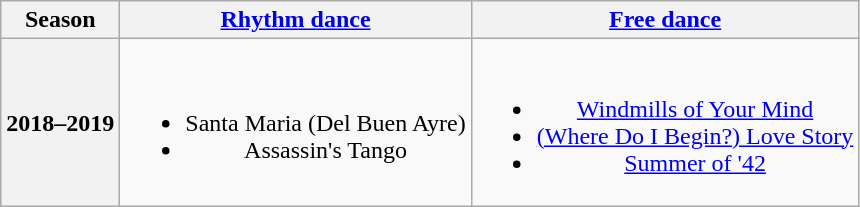<table class=wikitable style=text-align:center>
<tr>
<th>Season</th>
<th><a href='#'>Rhythm dance</a></th>
<th><a href='#'>Free dance</a></th>
</tr>
<tr>
<th>2018–2019</th>
<td><br><ul><li>Santa Maria (Del Buen Ayre) <br> </li><li>Assassin's Tango <br> </li></ul></td>
<td><br><ul><li><a href='#'>Windmills of Your Mind</a></li><li><a href='#'>(Where Do I Begin?) Love Story</a></li><li><a href='#'>Summer of '42</a> <br> </li></ul></td>
</tr>
</table>
